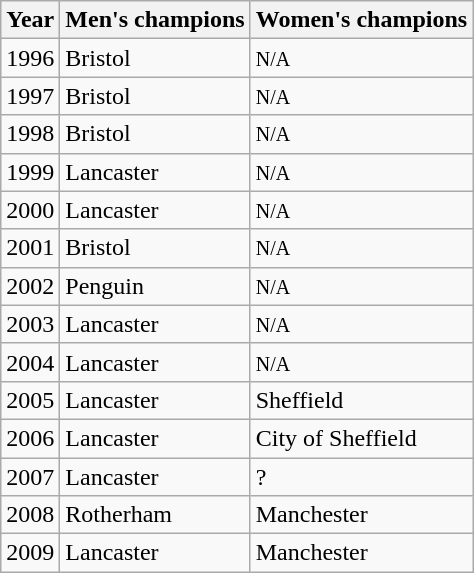<table class="wikitable">
<tr>
<th>Year</th>
<th>Men's champions</th>
<th>Women's champions</th>
</tr>
<tr>
<td>1996</td>
<td>Bristol</td>
<td><small>N/A</small></td>
</tr>
<tr>
<td>1997</td>
<td>Bristol</td>
<td><small>N/A</small></td>
</tr>
<tr>
<td>1998</td>
<td>Bristol</td>
<td><small>N/A</small></td>
</tr>
<tr>
<td>1999</td>
<td>Lancaster</td>
<td><small>N/A</small></td>
</tr>
<tr>
<td>2000</td>
<td>Lancaster</td>
<td><small>N/A</small></td>
</tr>
<tr>
<td>2001</td>
<td>Bristol</td>
<td><small>N/A</small></td>
</tr>
<tr>
<td>2002</td>
<td>Penguin</td>
<td><small>N/A</small></td>
</tr>
<tr>
<td>2003</td>
<td>Lancaster</td>
<td><small>N/A</small></td>
</tr>
<tr>
<td>2004</td>
<td>Lancaster</td>
<td><small>N/A</small></td>
</tr>
<tr>
<td>2005</td>
<td>Lancaster</td>
<td>Sheffield</td>
</tr>
<tr>
<td>2006</td>
<td>Lancaster</td>
<td>City of Sheffield</td>
</tr>
<tr>
<td>2007</td>
<td>Lancaster</td>
<td>?</td>
</tr>
<tr>
<td>2008</td>
<td>Rotherham</td>
<td>Manchester</td>
</tr>
<tr>
<td>2009</td>
<td>Lancaster</td>
<td>Manchester</td>
</tr>
</table>
